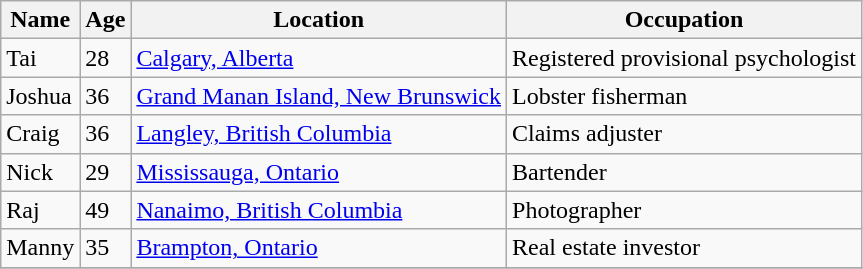<table class="wikitable">
<tr>
<th>Name</th>
<th>Age</th>
<th>Location</th>
<th>Occupation</th>
</tr>
<tr>
<td>Tai</td>
<td>28</td>
<td><a href='#'>Calgary, Alberta</a></td>
<td>Registered provisional psychologist</td>
</tr>
<tr>
<td>Joshua</td>
<td>36</td>
<td><a href='#'>Grand Manan Island, New Brunswick</a></td>
<td>Lobster fisherman</td>
</tr>
<tr>
<td>Craig</td>
<td>36</td>
<td><a href='#'>Langley, British Columbia</a></td>
<td>Claims adjuster</td>
</tr>
<tr>
<td>Nick</td>
<td>29</td>
<td><a href='#'>Mississauga, Ontario</a></td>
<td>Bartender</td>
</tr>
<tr>
<td>Raj</td>
<td>49</td>
<td><a href='#'>Nanaimo, British Columbia</a></td>
<td>Photographer</td>
</tr>
<tr>
<td>Manny</td>
<td>35</td>
<td><a href='#'>Brampton, Ontario</a></td>
<td>Real estate investor</td>
</tr>
<tr>
</tr>
</table>
